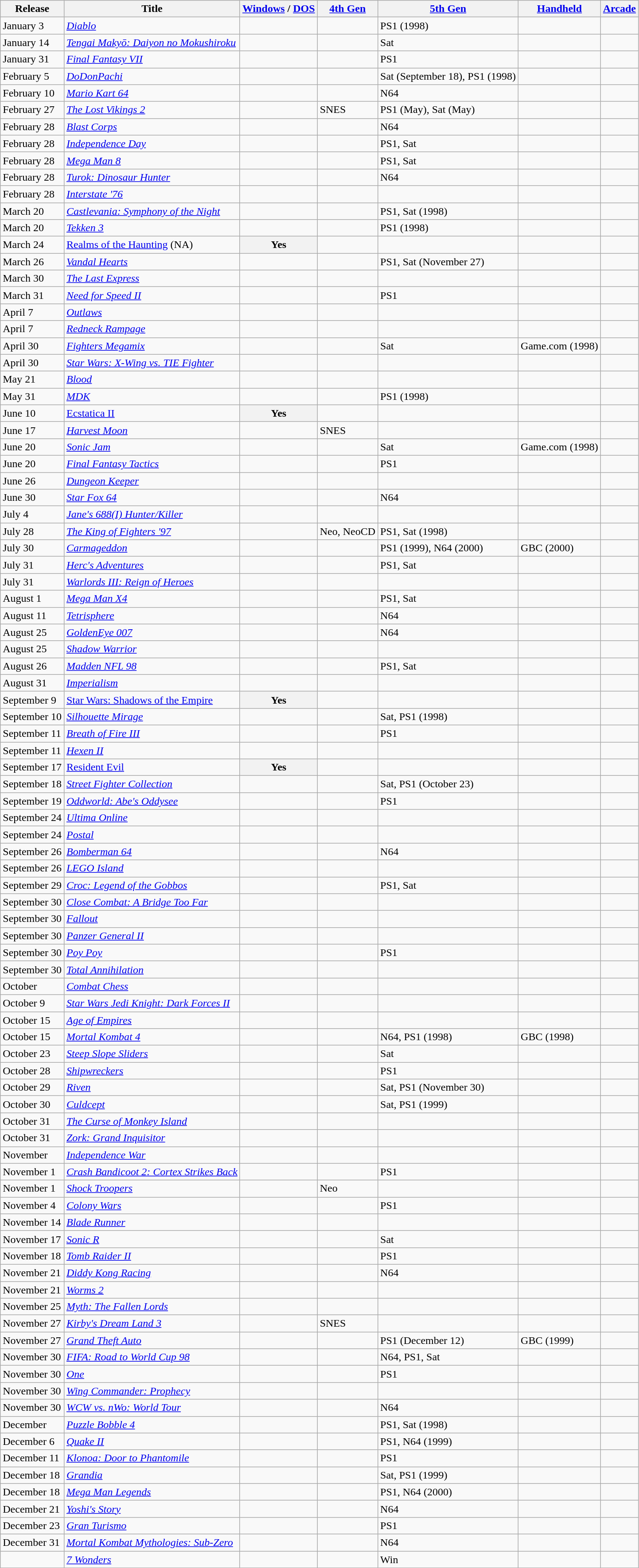<table class="wikitable sortable" border="1">
<tr>
<th scope="col">Release</th>
<th scope="col">Title</th>
<th scope="col"><a href='#'>Windows</a> / <a href='#'>DOS</a></th>
<th scope="col"><a href='#'>4th Gen</a></th>
<th scope="col"><a href='#'>5th Gen</a></th>
<th scope="col"><a href='#'>Handheld</a></th>
<th scope="col"><a href='#'>Arcade</a></th>
</tr>
<tr>
<td>January 3</td>
<td><em><a href='#'>Diablo</a></em></td>
<td></td>
<td></td>
<td>PS1 (1998)</td>
<td></td>
<td></td>
</tr>
<tr>
<td>January 14</td>
<td><em><a href='#'>Tengai Makyō: Daiyon no Mokushiroku</a></em></td>
<td></td>
<td></td>
<td>Sat</td>
<td></td>
<td></td>
</tr>
<tr>
<td>January 31</td>
<td><em><a href='#'>Final Fantasy VII</a></em></td>
<td></td>
<td></td>
<td>PS1</td>
<td></td>
<td></td>
</tr>
<tr>
<td>February 5</td>
<td><em><a href='#'>DoDonPachi</a></em></td>
<td></td>
<td></td>
<td>Sat (September 18), PS1 (1998)</td>
<td></td>
<td></td>
</tr>
<tr>
<td>February 10</td>
<td><em><a href='#'>Mario Kart 64</a></em></td>
<td></td>
<td></td>
<td>N64</td>
<td></td>
<td></td>
</tr>
<tr>
<td>February 27</td>
<td><em><a href='#'>The Lost Vikings 2</a></em></td>
<td></td>
<td>SNES</td>
<td>PS1 (May), Sat (May)</td>
<td></td>
<td></td>
</tr>
<tr>
<td>February 28</td>
<td><em><a href='#'>Blast Corps</a></em></td>
<td></td>
<td></td>
<td>N64</td>
<td></td>
<td></td>
</tr>
<tr>
<td>February 28</td>
<td><em><a href='#'>Independence Day</a></em></td>
<td></td>
<td></td>
<td>PS1, Sat</td>
<td></td>
<td></td>
</tr>
<tr>
<td>February 28</td>
<td><em><a href='#'>Mega Man 8</a></em></td>
<td></td>
<td></td>
<td>PS1, Sat</td>
<td></td>
<td></td>
</tr>
<tr>
<td>February 28</td>
<td><em><a href='#'>Turok: Dinosaur Hunter</a></em></td>
<td></td>
<td></td>
<td>N64</td>
<td></td>
<td></td>
</tr>
<tr>
<td>February 28</td>
<td><em><a href='#'>Interstate '76</a></em></td>
<td></td>
<td></td>
<td></td>
<td></td>
<td></td>
</tr>
<tr>
<td>March 20</td>
<td><em><a href='#'>Castlevania: Symphony of the Night</a></em></td>
<td></td>
<td></td>
<td>PS1, Sat (1998)</td>
<td></td>
<td></td>
</tr>
<tr>
<td>March 20</td>
<td><em><a href='#'>Tekken 3</a></em></td>
<td></td>
<td></td>
<td>PS1 (1998)</td>
<td></td>
<td></td>
</tr>
<tr>
<td>March 24</td>
<td><a href='#'>Realms of the Haunting</a> (NA)</td>
<th>Yes</th>
<td></td>
<td></td>
<td></td>
<td></td>
</tr>
<tr>
<td>March 26</td>
<td><em><a href='#'>Vandal Hearts</a></em></td>
<td></td>
<td></td>
<td>PS1, Sat (November 27)</td>
<td></td>
<td></td>
</tr>
<tr>
<td>March 30</td>
<td><em><a href='#'>The Last Express</a></em></td>
<td></td>
<td></td>
<td></td>
<td></td>
<td></td>
</tr>
<tr>
<td>March 31</td>
<td><em><a href='#'>Need for Speed II</a></em></td>
<td></td>
<td></td>
<td>PS1</td>
<td></td>
<td></td>
</tr>
<tr>
<td>April 7</td>
<td><em><a href='#'>Outlaws</a></em></td>
<td></td>
<td></td>
<td></td>
<td></td>
<td></td>
</tr>
<tr>
<td>April 7</td>
<td><em><a href='#'>Redneck Rampage</a></em></td>
<td></td>
<td></td>
<td></td>
<td></td>
<td></td>
</tr>
<tr>
<td>April 30</td>
<td><em><a href='#'>Fighters Megamix</a></em></td>
<td></td>
<td></td>
<td>Sat</td>
<td>Game.com (1998)</td>
<td></td>
</tr>
<tr>
<td>April 30</td>
<td><em><a href='#'>Star Wars: X-Wing vs. TIE Fighter</a></em></td>
<td></td>
<td></td>
<td></td>
<td></td>
<td></td>
</tr>
<tr>
<td>May 21</td>
<td><em><a href='#'>Blood</a></em></td>
<td></td>
<td></td>
<td></td>
<td></td>
<td></td>
</tr>
<tr>
<td>May 31</td>
<td><em><a href='#'>MDK</a></em></td>
<td></td>
<td></td>
<td>PS1 (1998)</td>
<td></td>
<td></td>
</tr>
<tr>
<td>June 10</td>
<td><a href='#'>Ecstatica II</a></td>
<th>Yes</th>
<td></td>
<td></td>
<td></td>
<td></td>
</tr>
<tr>
<td>June 17</td>
<td><em><a href='#'>Harvest Moon</a></em></td>
<td></td>
<td>SNES</td>
<td></td>
<td></td>
<td></td>
</tr>
<tr>
<td>June 20</td>
<td><em><a href='#'>Sonic Jam</a></em></td>
<td></td>
<td></td>
<td>Sat</td>
<td>Game.com (1998)</td>
<td></td>
</tr>
<tr>
<td>June 20</td>
<td><em><a href='#'>Final Fantasy Tactics</a></em></td>
<td></td>
<td></td>
<td>PS1</td>
<td></td>
<td></td>
</tr>
<tr>
<td>June 26</td>
<td><em><a href='#'>Dungeon Keeper</a></em></td>
<td></td>
<td></td>
<td></td>
<td></td>
<td></td>
</tr>
<tr>
<td>June 30</td>
<td><em><a href='#'>Star Fox 64</a></em></td>
<td></td>
<td></td>
<td>N64</td>
<td></td>
<td></td>
</tr>
<tr>
<td>July 4</td>
<td><em><a href='#'>Jane's 688(I) Hunter/Killer</a></em></td>
<td></td>
<td></td>
<td></td>
<td></td>
<td></td>
</tr>
<tr>
<td>July 28</td>
<td><em><a href='#'>The King of Fighters '97</a></em></td>
<td></td>
<td>Neo, NeoCD</td>
<td>PS1, Sat (1998)</td>
<td></td>
<td></td>
</tr>
<tr>
<td>July 30</td>
<td><em><a href='#'>Carmageddon</a></em></td>
<td></td>
<td></td>
<td>PS1 (1999), N64 (2000)</td>
<td>GBC (2000)</td>
<td></td>
</tr>
<tr>
<td>July 31</td>
<td><em><a href='#'>Herc's Adventures</a></em></td>
<td></td>
<td></td>
<td>PS1, Sat</td>
<td></td>
<td></td>
</tr>
<tr>
<td>July 31</td>
<td><em><a href='#'>Warlords III: Reign of Heroes</a></em></td>
<td></td>
<td></td>
<td></td>
<td></td>
<td></td>
</tr>
<tr>
<td>August 1</td>
<td><em><a href='#'>Mega Man X4</a></em></td>
<td></td>
<td></td>
<td>PS1, Sat</td>
<td></td>
<td></td>
</tr>
<tr>
<td>August 11</td>
<td><em><a href='#'>Tetrisphere</a></em></td>
<td></td>
<td></td>
<td>N64</td>
<td></td>
<td></td>
</tr>
<tr>
<td>August 25</td>
<td><em><a href='#'>GoldenEye 007</a></em></td>
<td></td>
<td></td>
<td>N64</td>
<td></td>
<td></td>
</tr>
<tr>
<td>August 25</td>
<td><em><a href='#'>Shadow Warrior</a></em></td>
<td></td>
<td></td>
<td></td>
<td></td>
<td></td>
</tr>
<tr>
<td>August 26</td>
<td><em><a href='#'>Madden NFL 98</a></em></td>
<td></td>
<td></td>
<td>PS1, Sat</td>
<td></td>
<td></td>
</tr>
<tr>
<td>August 31</td>
<td><em><a href='#'>Imperialism</a></em></td>
<td></td>
<td></td>
<td></td>
<td></td>
<td></td>
</tr>
<tr>
<td>September 9</td>
<td><a href='#'>Star Wars: Shadows of the Empire</a></td>
<th>Yes</th>
<td></td>
<td></td>
<td></td>
<td></td>
</tr>
<tr>
<td>September 10</td>
<td><em><a href='#'>Silhouette Mirage</a></em></td>
<td></td>
<td></td>
<td>Sat, PS1 (1998)</td>
<td></td>
<td></td>
</tr>
<tr>
<td>September 11</td>
<td><em><a href='#'>Breath of Fire III</a></em></td>
<td></td>
<td></td>
<td>PS1</td>
<td></td>
<td></td>
</tr>
<tr>
<td>September 11</td>
<td><em><a href='#'>Hexen II</a></em></td>
<td></td>
<td></td>
<td></td>
<td></td>
<td></td>
</tr>
<tr>
<td>September 17</td>
<td><a href='#'>Resident Evil</a></td>
<th>Yes</th>
<td></td>
<td></td>
<td></td>
<td></td>
</tr>
<tr>
<td>September 18</td>
<td><em><a href='#'>Street Fighter Collection</a></em></td>
<td></td>
<td></td>
<td>Sat, PS1 (October 23)</td>
<td></td>
<td></td>
</tr>
<tr>
<td>September 19</td>
<td><em><a href='#'>Oddworld: Abe's Oddysee</a></em></td>
<td></td>
<td></td>
<td>PS1</td>
<td></td>
<td></td>
</tr>
<tr>
<td>September 24</td>
<td><em><a href='#'>Ultima Online</a></em></td>
<td></td>
<td></td>
<td></td>
<td></td>
<td></td>
</tr>
<tr>
<td>September 24</td>
<td><em><a href='#'>Postal</a></em></td>
<td></td>
<td></td>
<td></td>
<td></td>
<td></td>
</tr>
<tr>
<td>September 26</td>
<td><em><a href='#'>Bomberman 64</a></em></td>
<td></td>
<td></td>
<td>N64</td>
<td></td>
<td></td>
</tr>
<tr>
<td>September 26</td>
<td><em><a href='#'>LEGO Island</a></em></td>
<td></td>
<td></td>
<td></td>
<td></td>
<td></td>
</tr>
<tr>
<td>September 29</td>
<td><em><a href='#'>Croc: Legend of the Gobbos</a></em></td>
<td></td>
<td></td>
<td>PS1, Sat</td>
<td></td>
<td></td>
</tr>
<tr>
<td>September 30</td>
<td><em><a href='#'>Close Combat: A Bridge Too Far</a></em></td>
<td></td>
<td></td>
<td></td>
<td></td>
<td></td>
</tr>
<tr>
<td>September 30</td>
<td><em><a href='#'>Fallout</a></em></td>
<td></td>
<td></td>
<td></td>
<td></td>
<td></td>
</tr>
<tr>
<td>September 30</td>
<td><em><a href='#'>Panzer General II</a></em></td>
<td></td>
<td></td>
<td></td>
<td></td>
<td></td>
</tr>
<tr>
<td>September 30</td>
<td><em><a href='#'>Poy Poy</a></em></td>
<td></td>
<td></td>
<td>PS1</td>
<td></td>
<td></td>
</tr>
<tr>
<td>September 30</td>
<td><em><a href='#'>Total Annihilation</a></em></td>
<td></td>
<td></td>
<td></td>
<td></td>
<td></td>
</tr>
<tr>
<td>October</td>
<td><em><a href='#'>Combat Chess</a></em></td>
<td></td>
<td></td>
<td></td>
<td></td>
<td></td>
</tr>
<tr>
<td>October 9</td>
<td><em><a href='#'>Star Wars Jedi Knight: Dark Forces II</a></em></td>
<td></td>
<td></td>
<td></td>
<td></td>
<td></td>
</tr>
<tr>
<td>October 15</td>
<td><em><a href='#'>Age of Empires</a></em></td>
<td></td>
<td></td>
<td></td>
<td></td>
<td></td>
</tr>
<tr>
<td>October 15</td>
<td><em><a href='#'>Mortal Kombat 4</a></em></td>
<td></td>
<td></td>
<td>N64, PS1 (1998)</td>
<td>GBC (1998)</td>
<td></td>
</tr>
<tr>
<td>October 23</td>
<td><em><a href='#'>Steep Slope Sliders</a></em></td>
<td></td>
<td></td>
<td>Sat</td>
<td></td>
<td></td>
</tr>
<tr>
<td>October 28</td>
<td><em><a href='#'>Shipwreckers</a></em></td>
<td></td>
<td></td>
<td>PS1</td>
<td></td>
<td></td>
</tr>
<tr>
<td>October 29</td>
<td><em><a href='#'>Riven</a></em></td>
<td></td>
<td></td>
<td>Sat, PS1 (November 30)</td>
<td></td>
<td></td>
</tr>
<tr>
<td>October 30</td>
<td><em><a href='#'>Culdcept</a></em></td>
<td></td>
<td></td>
<td>Sat, PS1 (1999)</td>
<td></td>
<td></td>
</tr>
<tr>
<td>October 31</td>
<td><em><a href='#'>The Curse of Monkey Island</a></em></td>
<td></td>
<td></td>
<td></td>
<td></td>
<td></td>
</tr>
<tr>
<td>October 31</td>
<td><em><a href='#'>Zork: Grand Inquisitor</a></em></td>
<td></td>
<td></td>
<td></td>
<td></td>
<td></td>
</tr>
<tr>
<td>November</td>
<td><em><a href='#'>Independence War</a></em></td>
<td></td>
<td></td>
<td></td>
<td></td>
<td></td>
</tr>
<tr>
<td>November 1</td>
<td><em><a href='#'>Crash Bandicoot 2: Cortex Strikes Back</a></em></td>
<td></td>
<td></td>
<td>PS1</td>
<td></td>
<td></td>
</tr>
<tr>
<td>November 1</td>
<td><em><a href='#'>Shock Troopers</a></em></td>
<td></td>
<td>Neo</td>
<td></td>
<td></td>
<td></td>
</tr>
<tr>
<td>November 4</td>
<td><em><a href='#'>Colony Wars</a></em></td>
<td></td>
<td></td>
<td>PS1</td>
<td></td>
<td></td>
</tr>
<tr>
<td>November 14</td>
<td><em><a href='#'>Blade Runner</a></em></td>
<td></td>
<td></td>
<td></td>
<td></td>
<td></td>
</tr>
<tr>
<td>November 17</td>
<td><em><a href='#'>Sonic R</a></em></td>
<td></td>
<td></td>
<td>Sat</td>
<td></td>
<td></td>
</tr>
<tr>
<td>November 18</td>
<td><em><a href='#'>Tomb Raider II</a></em></td>
<td></td>
<td></td>
<td>PS1</td>
<td></td>
<td></td>
</tr>
<tr>
<td>November 21</td>
<td><em><a href='#'>Diddy Kong Racing</a></em></td>
<td></td>
<td></td>
<td>N64</td>
<td></td>
<td></td>
</tr>
<tr>
<td>November 21</td>
<td><em><a href='#'>Worms 2</a></em></td>
<td></td>
<td></td>
<td></td>
<td></td>
<td></td>
</tr>
<tr>
<td>November 25</td>
<td><em><a href='#'>Myth: The Fallen Lords</a></em></td>
<td></td>
<td></td>
<td></td>
<td></td>
<td></td>
</tr>
<tr>
<td>November 27</td>
<td><em><a href='#'>Kirby's Dream Land 3</a></em></td>
<td></td>
<td>SNES</td>
<td></td>
<td></td>
<td></td>
</tr>
<tr>
<td>November 27</td>
<td><em><a href='#'>Grand Theft Auto</a></em></td>
<td></td>
<td></td>
<td>PS1 (December 12)</td>
<td>GBC (1999)</td>
<td></td>
</tr>
<tr>
<td>November 30</td>
<td><em><a href='#'>FIFA: Road to World Cup 98</a></em></td>
<td></td>
<td></td>
<td>N64, PS1, Sat</td>
<td></td>
<td></td>
</tr>
<tr>
<td>November 30</td>
<td><em><a href='#'>One</a></em></td>
<td></td>
<td></td>
<td>PS1</td>
<td></td>
<td></td>
</tr>
<tr>
<td>November 30</td>
<td><em><a href='#'>Wing Commander: Prophecy</a></em></td>
<td></td>
<td></td>
<td></td>
<td></td>
<td></td>
</tr>
<tr>
<td>November 30</td>
<td><em><a href='#'>WCW vs. nWo: World Tour</a></em></td>
<td></td>
<td></td>
<td>N64</td>
<td></td>
<td></td>
</tr>
<tr>
<td>December</td>
<td><em><a href='#'>Puzzle Bobble 4</a></em></td>
<td></td>
<td></td>
<td>PS1, Sat (1998)</td>
<td></td>
<td></td>
</tr>
<tr>
<td>December 6</td>
<td><em><a href='#'>Quake II</a></em></td>
<td></td>
<td></td>
<td>PS1, N64 (1999)</td>
<td></td>
<td></td>
</tr>
<tr>
<td>December 11</td>
<td><em><a href='#'>Klonoa: Door to Phantomile</a></em></td>
<td></td>
<td></td>
<td>PS1</td>
<td></td>
<td></td>
</tr>
<tr>
<td>December 18</td>
<td><em><a href='#'>Grandia</a></em></td>
<td></td>
<td></td>
<td>Sat, PS1 (1999)</td>
<td></td>
<td></td>
</tr>
<tr>
<td>December 18</td>
<td><em><a href='#'>Mega Man Legends</a></em></td>
<td></td>
<td></td>
<td>PS1, N64 (2000)</td>
<td></td>
<td></td>
</tr>
<tr>
<td>December 21</td>
<td><em><a href='#'>Yoshi's Story</a></em></td>
<td></td>
<td></td>
<td>N64</td>
<td></td>
<td></td>
</tr>
<tr>
<td>December 23</td>
<td><em><a href='#'>Gran Turismo</a></em></td>
<td></td>
<td></td>
<td>PS1</td>
<td></td>
<td></td>
</tr>
<tr>
<td>December 31</td>
<td><em><a href='#'>Mortal Kombat Mythologies: Sub-Zero</a></em></td>
<td></td>
<td></td>
<td>N64</td>
<td></td>
<td></td>
</tr>
<tr>
<td></td>
<td><em><a href='#'>7 Wonders</a></em></td>
<td></td>
<td></td>
<td>Win</td>
<td></td>
<td></td>
</tr>
</table>
